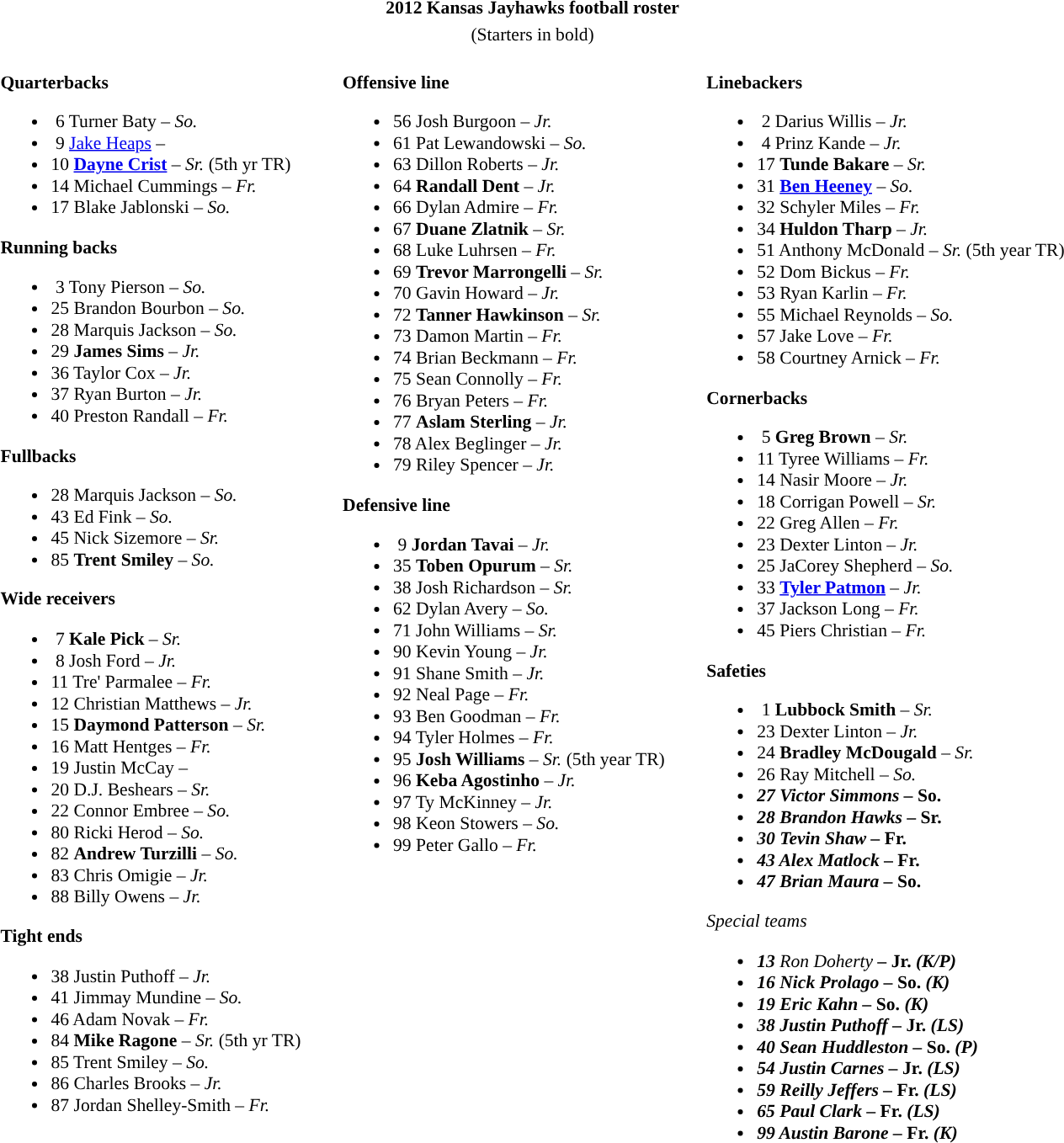<table class="toccolours" style="font-size:90%;">
<tr style="text-align:center;">
<th colspan="5">2012 Kansas Jayhawks football roster</th>
</tr>
<tr>
<td colspan="5" align="center">(Starters in bold)</td>
</tr>
<tr>
<td valign="top"><br><strong>Quarterbacks</strong><ul><li> 6  Turner Baty – <em>So.</em></li><li> 9  <a href='#'>Jake Heaps</a> – <em></em> </li><li>10  <strong><a href='#'>Dayne Crist</a></strong> – <em>Sr.</em> (5th yr TR)</li><li>14  Michael Cummings – <em> Fr.</em></li><li>17  Blake Jablonski – <em> So.</em></li></ul><strong>Running backs</strong><ul><li> 3  Tony Pierson – <em>So.</em></li><li>25  Brandon Bourbon – <em> So.</em></li><li>28  Marquis Jackson – <em>So.</em></li><li>29  <strong>James Sims</strong> – <em>Jr.</em></li><li>36  Taylor Cox – <em>Jr.</em></li><li>37  Ryan Burton – <em> Jr.</em></li><li>40  Preston Randall – <em>Fr.</em></li></ul><strong>Fullbacks</strong><ul><li>28  Marquis Jackson – <em>So.</em></li><li>43  Ed Fink – <em> So.</em></li><li>45  Nick Sizemore – <em> Sr.</em></li><li>85  <strong>Trent Smiley</strong> – <em> So.</em></li></ul><strong>Wide receivers</strong><ul><li> 7  <strong>Kale Pick</strong> – <em> Sr.</em></li><li> 8  Josh Ford – <em>Jr.</em></li><li>11  Tre' Parmalee – <em>Fr.</em></li><li>12  Christian Matthews – <em> Jr.</em></li><li>15  <strong>Daymond Patterson</strong> – <em> Sr.</em></li><li>16  Matt Hentges – <em>Fr.</em></li><li>19  Justin McCay – <em></em> </li><li>20  D.J. Beshears – <em>Sr.</em></li><li>22  Connor Embree – <em> So.</em></li><li>80  Ricki Herod – <em> So.</em></li><li>82  <strong>Andrew Turzilli</strong> – <em> So.</em></li><li>83  Chris Omigie – <em> Jr.</em></li><li>88  Billy Owens – <em>Jr.</em></li></ul><strong>Tight ends</strong><ul><li>38  Justin Puthoff – <em> Jr.</em></li><li>41  Jimmay Mundine – <em> So.</em></li><li>46  Adam Novak – <em>Fr.</em></li><li>84  <strong>Mike Ragone</strong> – <em> Sr.</em> (5th yr TR)</li><li>85  Trent Smiley – <em> So.</em></li><li>86  Charles Brooks – <em>Jr.</em></li><li>87  Jordan Shelley-Smith – <em>Fr.</em></li></ul></td>
<td width="25"> </td>
<td valign="top"><br><strong>Offensive line</strong><ul><li>56  Josh Burgoon – <em> Jr.</em></li><li>61  Pat Lewandowski – <em> So.</em></li><li>63  Dillon Roberts – <em>Jr.</em></li><li>64  <strong>Randall Dent</strong> – <em> Jr.</em></li><li>66  Dylan Admire – <em> Fr.</em></li><li>67  <strong>Duane Zlatnik</strong> – <em> Sr.</em></li><li>68  Luke Luhrsen – <em> Fr.</em></li><li>69  <strong>Trevor Marrongelli</strong> – <em> Sr.</em></li><li>70  Gavin Howard – <em> Jr.</em></li><li>72  <strong>Tanner Hawkinson</strong> – <em> Sr.</em></li><li>73  Damon Martin – <em> Fr.</em></li><li>74  Brian Beckmann – <em>Fr.</em></li><li>75  Sean Connolly – <em>Fr.</em></li><li>76  Bryan Peters – <em> Fr.</em></li><li>77  <strong>Aslam Sterling</strong> – <em>Jr.</em></li><li>78  Alex Beglinger – <em>Jr.</em></li><li>79  Riley Spencer – <em> Jr.</em></li></ul><strong>Defensive line</strong><ul><li> 9  <strong>Jordan Tavai</strong> – <em>Jr.</em></li><li>35  <strong>Toben Opurum</strong> – <em>Sr.</em></li><li>38  Josh Richardson – <em> Sr.</em></li><li>62  Dylan Avery – <em> So.</em></li><li>71  John Williams – <em> Sr.</em></li><li>90  Kevin Young – <em> Jr.</em></li><li>91  Shane Smith – <em> Jr.</em></li><li>92  Neal Page – <em>Fr.</em></li><li>93  Ben Goodman – <em> Fr.</em></li><li>94  Tyler Holmes – <em>Fr.</em></li><li>95  <strong>Josh Williams</strong> – <em> Sr.</em> (5th year TR)</li><li>96  <strong>Keba Agostinho</strong> – <em>Jr.</em></li><li>97  Ty McKinney – <em>Jr.</em></li><li>98  Keon Stowers – <em>So.</em></li><li>99  Peter Gallo – <em>Fr.</em></li></ul></td>
<td width="25"> </td>
<td valign="top"><br><strong>Linebackers</strong><ul><li> 2  Darius Willis – <em> Jr.</em></li><li> 4  Prinz Kande – <em> Jr.</em></li><li>17  <strong>Tunde Bakare</strong> – <em>Sr.</em></li><li>31  <strong><a href='#'>Ben Heeney</a></strong> – <em>So.</em></li><li>32  Schyler Miles – <em>Fr.</em></li><li>34  <strong>Huldon Tharp</strong> – <em> Jr.</em></li><li>51  Anthony McDonald – <em> Sr.</em> (5th year TR)</li><li>52  Dom Bickus – <em>Fr.</em></li><li>53  Ryan Karlin – <em> Fr.</em></li><li>55  Michael Reynolds – <em>So.</em></li><li>57  Jake Love – <em> Fr.</em></li><li>58  Courtney Arnick – <em>Fr.</em></li></ul><strong>Cornerbacks</strong><ul><li> 5  <strong>Greg Brown</strong> – <em> Sr.</em></li><li>11  Tyree Williams – <em>Fr.</em></li><li>14  Nasir Moore – <em>Jr.</em></li><li>18  Corrigan Powell – <em> Sr.</em></li><li>22  Greg Allen – <em>Fr.</em></li><li>23  Dexter Linton – <em> Jr.</em></li><li>25  JaCorey Shepherd – <em>So.</em></li><li>33  <strong><a href='#'>Tyler Patmon</a></strong> – <em> Jr.</em></li><li>37  Jackson Long – <em>Fr.</em></li><li>45  Piers Christian – <em>Fr.</em></li></ul><strong>Safeties</strong><ul><li> 1  <strong>Lubbock Smith</strong> – <em> Sr.</em></li><li>23  Dexter Linton – <em> Jr.</em></li><li>24  <strong>Bradley McDougald</strong> – <em>Sr.</em></li><li>26  Ray Mitchell – <em> So.<strong></li><li>27  Victor Simmons – </em>So.<em></li><li>28  Brandon Hawks – </em> Sr.<em></li><li>30  Tevin Shaw – </em>Fr.<em></li><li>43  Alex Matlock – </em> Fr.<em></li><li>47  Brian Maura – </em> So.<em></li></ul></strong>Special teams<strong><ul><li>13  </strong>Ron Doherty<strong> – </em>Jr.<em> (K/P)</li><li>16  Nick Prolago – </em>So.<em> (K)</li><li>19  Eric Kahn – </em>So.<em> (K)</li><li>38  Justin Puthoff – </em> Jr.<em> (LS)</li><li>40  Sean Huddleston – </em>So.<em> (P)</li><li>54  Justin Carnes – </em> Jr.<em> (LS)</li><li>59  Reilly Jeffers – </em>Fr.<em> (LS)</li><li>65  Paul Clark – </em>Fr.<em> (LS)</li><li>99  Austin Barone – </em>Fr.<em> (K)</li></ul></td>
</tr>
</table>
